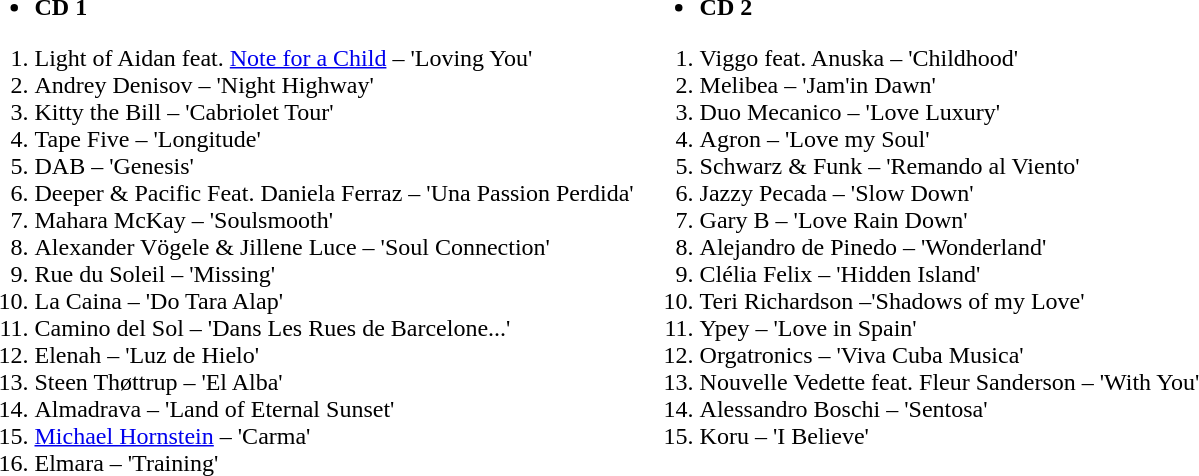<table border="0">
<tr>
<td><br><ul><li><strong>CD 1</strong></li></ul><ol><li>Light of Aidan feat. <a href='#'>Note for a Child</a> – 'Loving You'</li><li>Andrey Denisov – 'Night Highway'</li><li>Kitty the Bill – 'Cabriolet Tour'</li><li>Tape Five – 'Longitude'</li><li>DAB – 'Genesis'</li><li>Deeper & Pacific Feat. Daniela Ferraz – 'Una Passion Perdida'</li><li>Mahara McKay – 'Soulsmooth'</li><li>Alexander Vögele & Jillene Luce – 'Soul Connection'</li><li>Rue du Soleil – 'Missing'</li><li>La Caina – 'Do Tara Alap'</li><li>Camino del Sol – 'Dans Les Rues de Barcelone...'</li><li>Elenah – 'Luz de Hielo'</li><li>Steen Thøttrup – 'El Alba'</li><li>Almadrava – 'Land of Eternal Sunset'</li><li><a href='#'>Michael Hornstein</a> – 'Carma'</li><li>Elmara – 'Training'</li></ol></td>
<td valign="top"><br><ul><li><strong>CD 2</strong></li></ul><ol><li>Viggo feat. Anuska – 'Childhood'</li><li>Melibea – 'Jam'in Dawn'</li><li>Duo Mecanico – 'Love Luxury'</li><li>Agron – 'Love my Soul'</li><li>Schwarz & Funk – 'Remando al Viento'</li><li>Jazzy Pecada – 'Slow Down'</li><li>Gary B – 'Love Rain Down'</li><li>Alejandro de Pinedo – 'Wonderland'</li><li>Clélia Felix – 'Hidden Island'</li><li>Teri Richardson –'Shadows of my Love'</li><li>Ypey – 'Love in Spain'</li><li>Orgatronics – 'Viva Cuba Musica'</li><li>Nouvelle Vedette feat. Fleur Sanderson – 'With You'</li><li>Alessandro Boschi – 'Sentosa'</li><li>Koru – 'I Believe'</li></ol></td>
</tr>
</table>
